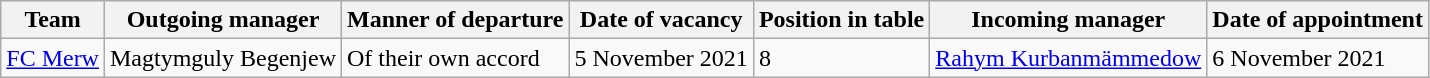<table class="wikitable">
<tr>
<th>Team</th>
<th>Outgoing manager</th>
<th>Manner of departure</th>
<th>Date of vacancy</th>
<th>Position in table</th>
<th>Incoming manager</th>
<th>Date of appointment</th>
</tr>
<tr>
<td><a href='#'>FC Merw</a></td>
<td> Magtymguly Begenjew</td>
<td>Of their own accord</td>
<td>5 November 2021</td>
<td>8</td>
<td> <a href='#'>Rahym Kurbanmämmedow</a></td>
<td>6 November 2021</td>
</tr>
</table>
